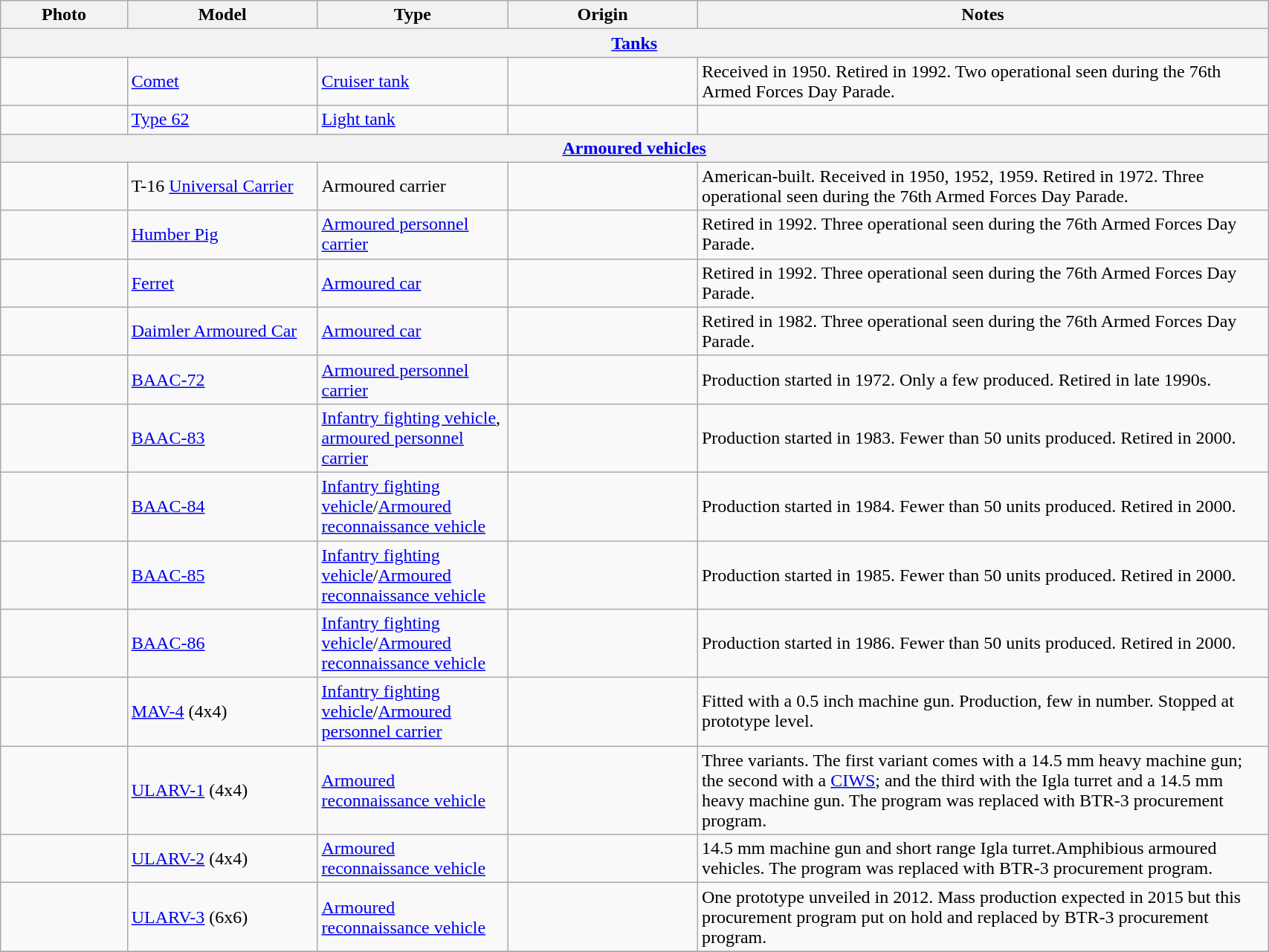<table class="wikitable" style="width:90%;">
<tr>
<th width="10%">Photo</th>
<th width="15%">Model</th>
<th width="15%">Type</th>
<th width="15%">Origin</th>
<th>Notes</th>
</tr>
<tr>
<th colspan="5"><a href='#'>Tanks</a></th>
</tr>
<tr>
<td></td>
<td><a href='#'>Comet</a></td>
<td><a href='#'>Cruiser tank</a></td>
<td></td>
<td>Received in 1950. Retired in 1992. Two operational seen during the 76th Armed Forces Day Parade.</td>
</tr>
<tr>
<td></td>
<td><a href='#'>Type 62</a></td>
<td><a href='#'>Light tank</a></td>
<td></td>
<td></td>
</tr>
<tr>
<th colspan="5"><a href='#'>Armoured vehicles</a></th>
</tr>
<tr>
<td></td>
<td>T-16 <a href='#'>Universal Carrier</a></td>
<td>Armoured carrier</td>
<td></td>
<td>American-built. Received in 1950, 1952, 1959. Retired in 1972. Three operational seen during the 76th Armed Forces Day Parade.</td>
</tr>
<tr>
<td></td>
<td><a href='#'>Humber Pig</a></td>
<td><a href='#'>Armoured personnel carrier</a></td>
<td></td>
<td>Retired in 1992. Three operational seen during the 76th Armed Forces Day Parade.</td>
</tr>
<tr>
<td></td>
<td><a href='#'>Ferret</a></td>
<td><a href='#'>Armoured car</a></td>
<td></td>
<td>Retired in 1992. Three operational seen during the 76th Armed Forces Day Parade.</td>
</tr>
<tr>
<td></td>
<td><a href='#'>Daimler Armoured Car</a></td>
<td><a href='#'>Armoured car</a></td>
<td></td>
<td>Retired in 1982. Three operational seen during the 76th Armed Forces Day Parade.</td>
</tr>
<tr>
<td></td>
<td><a href='#'>BAAC-72</a></td>
<td><a href='#'>Armoured personnel carrier</a></td>
<td></td>
<td>Production started in 1972. Only a few produced. Retired in late 1990s.</td>
</tr>
<tr>
<td></td>
<td><a href='#'>BAAC-83</a></td>
<td><a href='#'>Infantry fighting vehicle</a>, <a href='#'>armoured personnel carrier</a></td>
<td></td>
<td>Production started in 1983. Fewer than 50 units produced. Retired in 2000.</td>
</tr>
<tr>
<td></td>
<td><a href='#'>BAAC-84</a></td>
<td><a href='#'>Infantry fighting vehicle</a>/<a href='#'>Armoured reconnaissance vehicle</a></td>
<td></td>
<td>Production started in 1984. Fewer than 50 units produced. Retired in 2000.</td>
</tr>
<tr>
<td></td>
<td><a href='#'>BAAC-85</a></td>
<td><a href='#'>Infantry fighting vehicle</a>/<a href='#'>Armoured reconnaissance vehicle</a></td>
<td></td>
<td>Production started in 1985. Fewer than 50 units produced. Retired in 2000.</td>
</tr>
<tr>
<td></td>
<td><a href='#'>BAAC-86</a></td>
<td><a href='#'>Infantry fighting vehicle</a>/<a href='#'>Armoured reconnaissance vehicle</a></td>
<td></td>
<td>Production started in 1986. Fewer than 50 units produced. Retired in 2000.</td>
</tr>
<tr>
<td></td>
<td><a href='#'>MAV-4</a> (4x4)</td>
<td><a href='#'>Infantry fighting vehicle</a>/<a href='#'>Armoured personnel carrier</a></td>
<td></td>
<td>Fitted with a 0.5 inch machine gun. Production, few in number. Stopped at prototype level.</td>
</tr>
<tr>
<td></td>
<td><a href='#'>ULARV-1</a> (4x4)</td>
<td><a href='#'>Armoured reconnaissance vehicle</a></td>
<td></td>
<td>Three variants. The first variant comes with a 14.5 mm heavy machine gun; the second with a <a href='#'>CIWS</a>; and the third with the Igla turret and a 14.5 mm heavy machine gun. The program was replaced with BTR-3 procurement program.</td>
</tr>
<tr>
<td></td>
<td><a href='#'>ULARV-2</a> (4x4)</td>
<td><a href='#'>Armoured reconnaissance vehicle</a></td>
<td></td>
<td>14.5 mm machine gun and short range Igla turret.Amphibious armoured vehicles.  The program was replaced with BTR-3 procurement program.</td>
</tr>
<tr>
<td></td>
<td><a href='#'>ULARV-3</a> (6x6)</td>
<td><a href='#'>Armoured reconnaissance vehicle</a></td>
<td></td>
<td>One prototype unveiled in 2012. Mass production expected in 2015 but this procurement program put on hold and replaced by BTR-3 procurement program.</td>
</tr>
<tr>
</tr>
</table>
